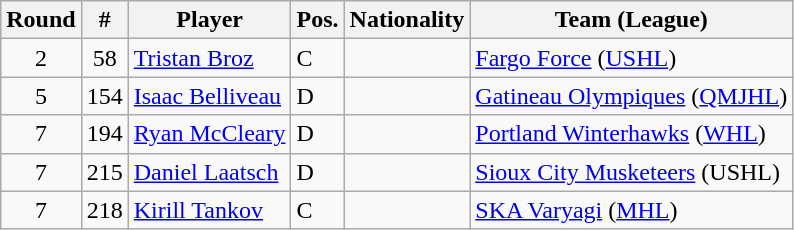<table class="wikitable">
<tr>
<th>Round</th>
<th>#</th>
<th>Player</th>
<th>Pos.</th>
<th>Nationality</th>
<th>Team (League)</th>
</tr>
<tr>
<td style="text-align:center;">2</td>
<td style="text-align:center;">58</td>
<td><a href='#'>Tristan Broz</a></td>
<td>C</td>
<td></td>
<td><a href='#'>Fargo Force</a> (<a href='#'>USHL</a>)</td>
</tr>
<tr>
<td style="text-align:center;">5</td>
<td style="text-align:center;">154</td>
<td><a href='#'>Isaac Belliveau</a></td>
<td>D</td>
<td></td>
<td><a href='#'>Gatineau Olympiques</a> (<a href='#'>QMJHL</a>)</td>
</tr>
<tr>
<td style="text-align:center;">7</td>
<td style="text-align:center;">194</td>
<td><a href='#'>Ryan McCleary</a></td>
<td>D</td>
<td></td>
<td><a href='#'>Portland Winterhawks</a> (<a href='#'>WHL</a>)</td>
</tr>
<tr>
<td style="text-align:center;">7</td>
<td style="text-align:center;">215</td>
<td><a href='#'>Daniel Laatsch</a></td>
<td>D</td>
<td></td>
<td><a href='#'>Sioux City Musketeers</a> (USHL)</td>
</tr>
<tr>
<td style="text-align:center;">7</td>
<td style="text-align:center;">218</td>
<td><a href='#'>Kirill Tankov</a></td>
<td>C</td>
<td></td>
<td><a href='#'>SKA Varyagi</a> (<a href='#'>MHL</a>)</td>
</tr>
</table>
